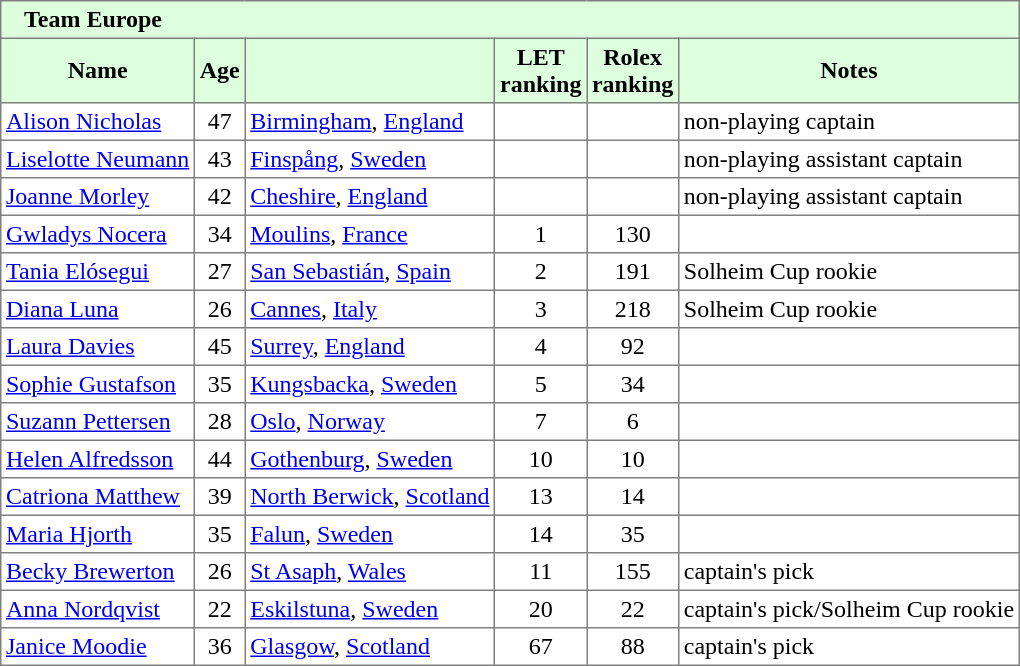<table border="1" cellpadding="3" style="border-collapse: collapse;">
<tr style="background:#dfd;">
<td colspan=6>    <strong>Team Europe</strong></td>
</tr>
<tr style="background:#dfd;">
<th>Name</th>
<th>Age</th>
<th></th>
<th>LET<br> ranking</th>
<th>Rolex<br> ranking</th>
<th>Notes</th>
</tr>
<tr>
<td> <a href='#'>Alison Nicholas</a></td>
<td align="center">47</td>
<td><a href='#'>Birmingham</a>, <a href='#'>England</a></td>
<td></td>
<td></td>
<td>non-playing captain</td>
</tr>
<tr>
<td> <a href='#'>Liselotte Neumann</a></td>
<td align="center">43</td>
<td><a href='#'>Finspång</a>, <a href='#'>Sweden</a></td>
<td></td>
<td></td>
<td>non-playing assistant captain</td>
</tr>
<tr>
<td> <a href='#'>Joanne Morley</a></td>
<td align="center">42</td>
<td><a href='#'>Cheshire</a>, <a href='#'>England</a></td>
<td></td>
<td></td>
<td>non-playing assistant captain</td>
</tr>
<tr>
<td> <a href='#'>Gwladys Nocera</a></td>
<td align="center">34</td>
<td><a href='#'>Moulins</a>, <a href='#'>France</a></td>
<td align="center">1</td>
<td align="center">130</td>
<td></td>
</tr>
<tr>
<td> <a href='#'>Tania Elósegui</a></td>
<td align="center">27</td>
<td><a href='#'>San Sebastián</a>, <a href='#'>Spain</a></td>
<td align="center">2</td>
<td align="center">191</td>
<td>Solheim Cup rookie</td>
</tr>
<tr>
<td> <a href='#'>Diana Luna</a></td>
<td align="center">26</td>
<td><a href='#'>Cannes</a>, <a href='#'>Italy</a></td>
<td align="center">3</td>
<td align="center">218</td>
<td>Solheim Cup rookie</td>
</tr>
<tr>
<td> <a href='#'>Laura Davies</a></td>
<td align="center">45</td>
<td><a href='#'>Surrey</a>, <a href='#'>England</a></td>
<td align="center">4</td>
<td align="center">92</td>
<td></td>
</tr>
<tr>
<td> <a href='#'>Sophie Gustafson</a></td>
<td align="center">35</td>
<td><a href='#'>Kungsbacka</a>, <a href='#'>Sweden</a></td>
<td align="center">5</td>
<td align="center">34</td>
<td></td>
</tr>
<tr>
<td> <a href='#'>Suzann Pettersen</a></td>
<td align="center">28</td>
<td><a href='#'>Oslo</a>, <a href='#'>Norway</a></td>
<td align="center">7</td>
<td align="center">6</td>
<td></td>
</tr>
<tr>
<td> <a href='#'>Helen Alfredsson</a></td>
<td align="center">44</td>
<td><a href='#'>Gothenburg</a>, <a href='#'>Sweden</a></td>
<td align="center">10</td>
<td align="center">10</td>
<td></td>
</tr>
<tr>
<td> <a href='#'>Catriona Matthew</a></td>
<td align="center">39</td>
<td><a href='#'>North Berwick</a>, <a href='#'>Scotland</a></td>
<td align="center">13</td>
<td align="center">14</td>
<td></td>
</tr>
<tr>
<td> <a href='#'>Maria Hjorth</a></td>
<td align="center">35</td>
<td><a href='#'>Falun</a>, <a href='#'>Sweden</a></td>
<td align="center">14</td>
<td align="center">35</td>
<td></td>
</tr>
<tr>
<td> <a href='#'>Becky Brewerton</a></td>
<td align="center">26</td>
<td><a href='#'>St Asaph</a>, <a href='#'>Wales</a></td>
<td align="center">11</td>
<td align="center">155</td>
<td>captain's pick</td>
</tr>
<tr>
<td> <a href='#'>Anna Nordqvist</a></td>
<td align="center">22</td>
<td><a href='#'>Eskilstuna</a>, <a href='#'>Sweden</a></td>
<td align="center">20</td>
<td align="center">22</td>
<td>captain's pick/Solheim Cup rookie</td>
</tr>
<tr>
<td> <a href='#'>Janice Moodie</a></td>
<td align="center">36</td>
<td><a href='#'>Glasgow</a>, <a href='#'>Scotland</a></td>
<td align="center">67</td>
<td align="center">88</td>
<td>captain's pick</td>
</tr>
</table>
